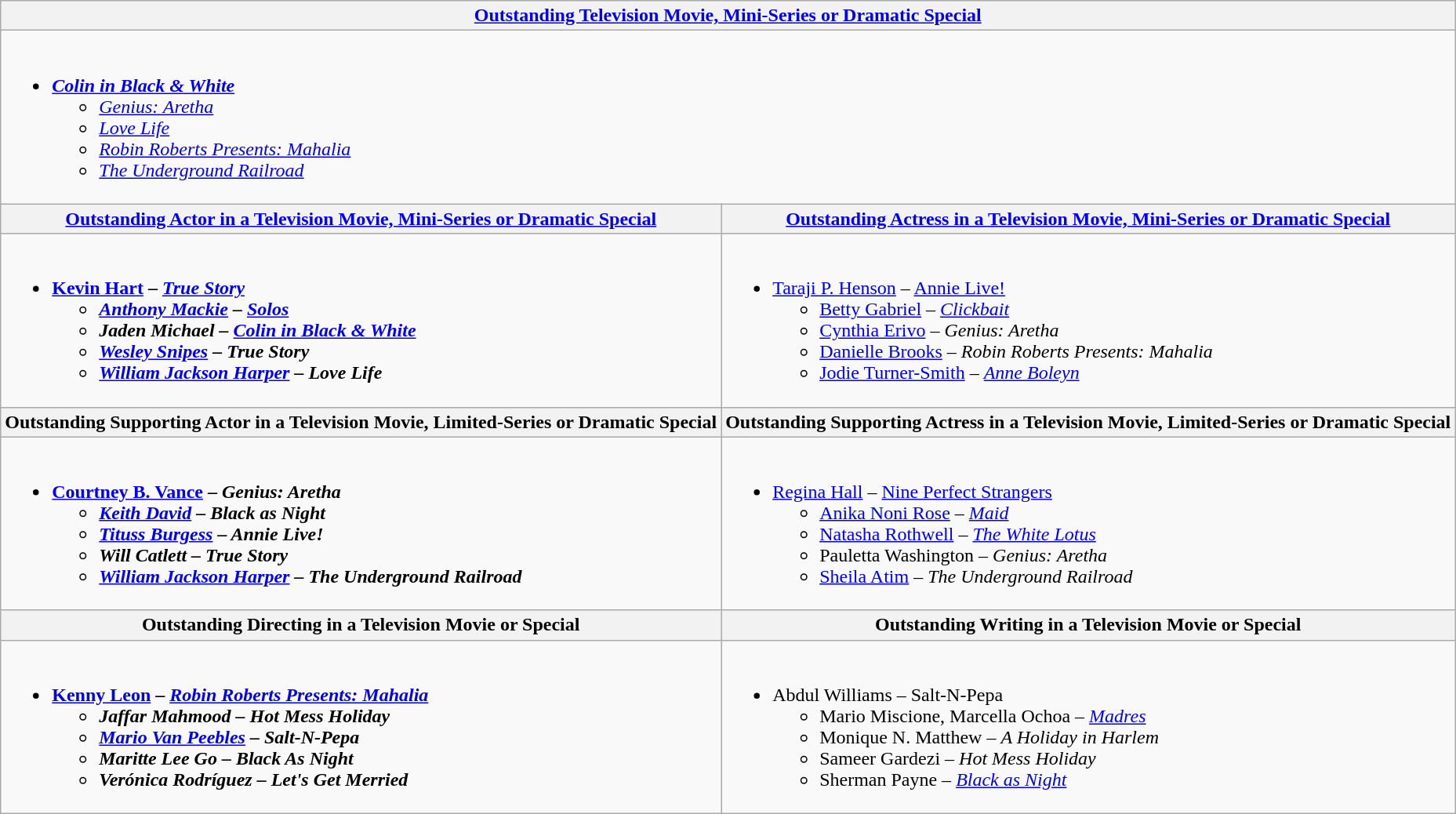<table class="wikitable" style="width=72%">
<tr>
<th colspan="2" style="width=50%"><a href='#'>Outstanding Television Movie, Mini-Series or Dramatic Special</a></th>
</tr>
<tr>
<td colspan="2" valign="top"><br><ul><li><strong><em><a href='#'>Colin in Black & White</a></em></strong><ul><li><em><a href='#'>Genius: Aretha</a></em></li><li><em><a href='#'>Love Life</a></em></li><li><em><a href='#'>Robin Roberts Presents: Mahalia</a></em></li><li><em><a href='#'>The Underground Railroad</a></em></li></ul></li></ul></td>
</tr>
<tr>
<th><a href='#'>Outstanding Actor in a Television Movie, Mini-Series or Dramatic Special</a></th>
<th><a href='#'>Outstanding Actress in a Television Movie, Mini-Series or Dramatic Special</a></th>
</tr>
<tr>
<td valign="top"><br><ul><li><strong><a href='#'>Kevin Hart</a> – <em><a href='#'>True Story</a><strong><em><ul><li><a href='#'>Anthony Mackie</a> – </em><a href='#'>Solos</a><em></li><li>Jaden Michael – </em><a href='#'>Colin in Black & White</a><em></li><li><a href='#'>Wesley Snipes</a> – </em>True Story<em></li><li><a href='#'>William Jackson Harper</a> – </em>Love Life<em></li></ul></li></ul></td>
<td valign="top"><br><ul><li></strong><a href='#'>Taraji P. Henson</a> – </em><a href='#'>Annie Live!</a></em></strong><ul><li><a href='#'>Betty Gabriel</a> – <em><a href='#'>Clickbait</a></em></li><li><a href='#'>Cynthia Erivo</a> – <em>Genius: Aretha</em></li><li><a href='#'>Danielle Brooks</a> – <em>Robin Roberts Presents: Mahalia</em></li><li><a href='#'>Jodie Turner-Smith</a> – <em><a href='#'>Anne Boleyn</a></em></li></ul></li></ul></td>
</tr>
<tr>
<th>Outstanding Supporting Actor in a Television Movie, Limited-Series or Dramatic Special</th>
<th>Outstanding Supporting Actress in a Television Movie, Limited-Series or Dramatic Special</th>
</tr>
<tr>
<td valign="top"><br><ul><li><strong><a href='#'>Courtney B. Vance</a> – <em>Genius: Aretha<strong><em><ul><li><a href='#'>Keith David</a> – </em>Black as Night<em></li><li><a href='#'>Tituss Burgess</a> – </em>Annie Live!<em></li><li>Will Catlett – </em>True Story<em></li><li><a href='#'>William Jackson Harper</a> – </em>The Underground Railroad<em></li></ul></li></ul></td>
<td valign="top"><br><ul><li></strong><a href='#'>Regina Hall</a> – </em><a href='#'>Nine Perfect Strangers</a></em></strong><ul><li><a href='#'>Anika Noni Rose</a> – <em><a href='#'>Maid</a></em></li><li><a href='#'>Natasha Rothwell</a> – <em><a href='#'>The White Lotus</a></em></li><li>Pauletta Washington – <em>Genius: Aretha</em></li><li><a href='#'>Sheila Atim</a> – <em>The Underground Railroad</em></li></ul></li></ul></td>
</tr>
<tr>
<th>Outstanding Directing in a Television Movie or Special</th>
<th>Outstanding Writing in a Television Movie or Special</th>
</tr>
<tr>
<td valign="top"><br><ul><li><strong><a href='#'>Kenny Leon</a> – <em><a href='#'>Robin Roberts Presents: Mahalia</a><strong><em><ul><li>Jaffar Mahmood – </em>Hot Mess Holiday<em></li><li><a href='#'>Mario Van Peebles</a> – </em>Salt-N-Pepa<em></li><li>Maritte Lee Go – </em>Black As Night<em></li><li>Verónica Rodríguez – </em>Let's Get Merried<em></li></ul></li></ul></td>
<td valign="top"><br><ul><li></strong>Abdul Williams – </em>Salt-N-Pepa</em></strong><ul><li>Mario Miscione, Marcella Ochoa – <em><a href='#'>Madres</a></em></li><li>Monique N. Matthew – <em>A Holiday in Harlem</em></li><li>Sameer Gardezi – <em>Hot Mess Holiday</em></li><li>Sherman Payne – <em><a href='#'>Black as Night</a></em></li></ul></li></ul></td>
</tr>
</table>
